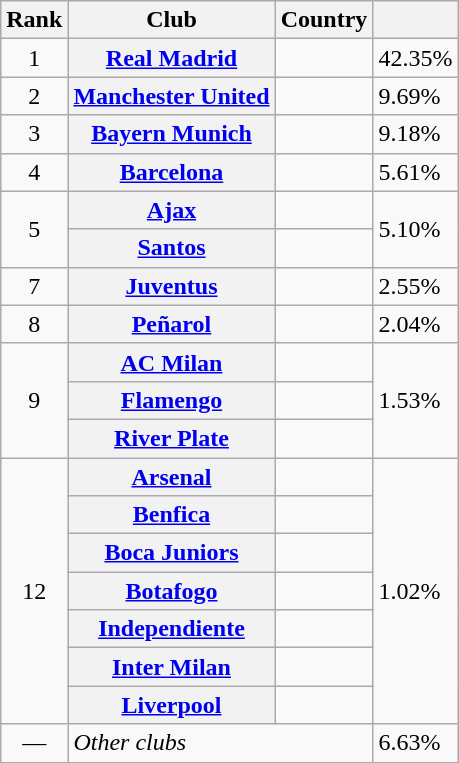<table class="wikitable plainrowheaders sortable">
<tr>
<th scope="col">Rank</th>
<th scope="col">Club</th>
<th scope="col">Country</th>
<th scope="col"></th>
</tr>
<tr>
<td align="center">1</td>
<th scope="row"><a href='#'>Real Madrid</a></th>
<td></td>
<td>42.35%</td>
</tr>
<tr>
<td align="center">2</td>
<th scope="row"><a href='#'>Manchester United</a></th>
<td></td>
<td>9.69%</td>
</tr>
<tr>
<td align="center">3</td>
<th scope="row"><a href='#'>Bayern Munich</a></th>
<td></td>
<td>9.18%</td>
</tr>
<tr>
<td align="center">4</td>
<th scope="row"><a href='#'>Barcelona</a></th>
<td></td>
<td>5.61%</td>
</tr>
<tr>
<td align="center" rowspan="2">5</td>
<th scope="row"><a href='#'>Ajax</a></th>
<td></td>
<td rowspan="2">5.10%</td>
</tr>
<tr>
<th scope="row"><a href='#'>Santos</a></th>
<td></td>
</tr>
<tr>
<td align="center">7</td>
<th scope="row"><a href='#'>Juventus</a></th>
<td></td>
<td>2.55%</td>
</tr>
<tr>
<td align="center">8</td>
<th scope="row"><a href='#'>Peñarol</a></th>
<td></td>
<td>2.04%</td>
</tr>
<tr>
<td align="center" rowspan="3">9</td>
<th scope="row"><a href='#'>AC Milan</a></th>
<td></td>
<td rowspan="3">1.53%</td>
</tr>
<tr>
<th scope="row"><a href='#'>Flamengo</a></th>
<td></td>
</tr>
<tr>
<th scope="row"><a href='#'>River Plate</a></th>
<td></td>
</tr>
<tr>
<td align="center" rowspan="7">12</td>
<th scope="row"><a href='#'>Arsenal</a></th>
<td></td>
<td rowspan="7">1.02%</td>
</tr>
<tr>
<th scope="row"><a href='#'>Benfica</a></th>
<td></td>
</tr>
<tr>
<th scope="row"><a href='#'>Boca Juniors</a></th>
<td></td>
</tr>
<tr>
<th scope="row"><a href='#'>Botafogo</a></th>
<td></td>
</tr>
<tr>
<th scope="row"><a href='#'>Independiente</a></th>
<td></td>
</tr>
<tr>
<th scope="row"><a href='#'>Inter Milan</a></th>
<td></td>
</tr>
<tr>
<th scope="row"><a href='#'>Liverpool</a></th>
<td></td>
</tr>
<tr>
<td align="center">—</td>
<td scope="row" colspan="2"><em>Other clubs</em></td>
<td>6.63%</td>
</tr>
</table>
